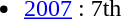<table border="0" cellpadding="2">
<tr valign="top">
<td><br><ul><li><a href='#'>2007</a> : 7th</li></ul></td>
</tr>
</table>
